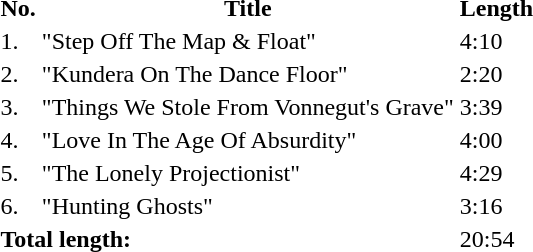<table class="tracklist">
<tr>
<th>No.</th>
<th>Title</th>
<th>Length</th>
</tr>
<tr>
<td>1.</td>
<td>"Step Off The Map & Float"</td>
<td>4:10</td>
</tr>
<tr>
<td>2.</td>
<td>"Kundera On The Dance Floor"</td>
<td>2:20</td>
</tr>
<tr>
<td>3.</td>
<td>"Things We Stole From Vonnegut's Grave"</td>
<td>3:39</td>
</tr>
<tr>
<td>4.</td>
<td>"Love In The Age Of Absurdity"</td>
<td>4:00</td>
</tr>
<tr>
<td>5.</td>
<td>"The Lonely Projectionist"</td>
<td>4:29</td>
</tr>
<tr>
<td>6.</td>
<td>"Hunting Ghosts"</td>
<td>3:16</td>
</tr>
<tr>
<td colspan="2"><strong>Total length:</strong></td>
<td>20:54</td>
</tr>
</table>
